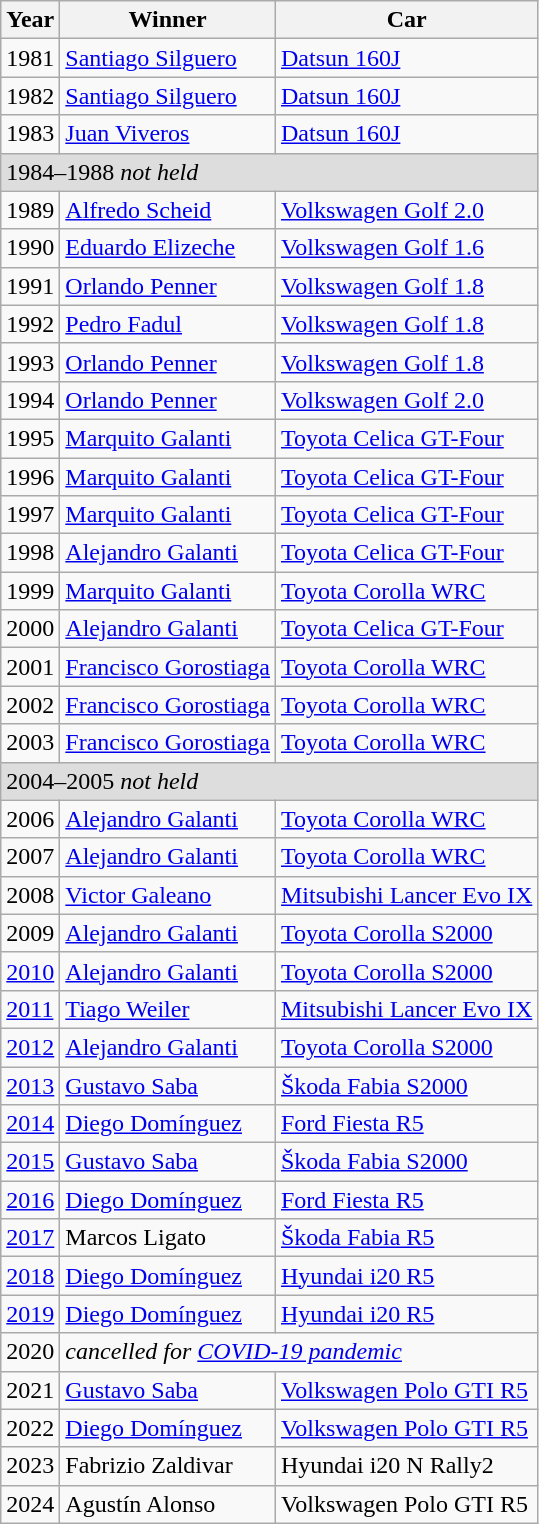<table class="wikitable">
<tr>
<th>Year</th>
<th>Winner</th>
<th>Car</th>
</tr>
<tr>
<td>1981</td>
<td> <a href='#'>Santiago Silguero</a></td>
<td><a href='#'>Datsun 160J</a></td>
</tr>
<tr>
<td>1982</td>
<td> <a href='#'>Santiago Silguero</a></td>
<td><a href='#'>Datsun 160J</a></td>
</tr>
<tr>
<td>1983</td>
<td> <a href='#'>Juan Viveros</a></td>
<td><a href='#'>Datsun 160J</a></td>
</tr>
<tr style="background:#DDDDDD;">
<td COLSPAN=3>1984–1988  <em>not held</em></td>
</tr>
<tr>
<td>1989</td>
<td> <a href='#'>Alfredo Scheid</a></td>
<td><a href='#'>Volkswagen Golf 2.0</a></td>
</tr>
<tr>
<td>1990</td>
<td> <a href='#'>Eduardo Elizeche</a></td>
<td><a href='#'>Volkswagen Golf 1.6</a></td>
</tr>
<tr>
<td>1991</td>
<td> <a href='#'>Orlando Penner</a></td>
<td><a href='#'>Volkswagen Golf 1.8</a></td>
</tr>
<tr>
<td>1992</td>
<td> <a href='#'>Pedro Fadul</a></td>
<td><a href='#'>Volkswagen Golf 1.8</a></td>
</tr>
<tr>
<td>1993</td>
<td> <a href='#'>Orlando Penner</a></td>
<td><a href='#'>Volkswagen Golf 1.8</a></td>
</tr>
<tr>
<td>1994</td>
<td> <a href='#'>Orlando Penner</a></td>
<td><a href='#'>Volkswagen Golf 2.0</a></td>
</tr>
<tr>
<td>1995</td>
<td> <a href='#'>Marquito Galanti</a></td>
<td><a href='#'>Toyota Celica GT-Four</a></td>
</tr>
<tr>
<td>1996</td>
<td> <a href='#'>Marquito Galanti</a></td>
<td><a href='#'>Toyota Celica GT-Four</a></td>
</tr>
<tr>
<td>1997</td>
<td> <a href='#'>Marquito Galanti</a></td>
<td><a href='#'>Toyota Celica GT-Four</a></td>
</tr>
<tr>
<td>1998</td>
<td> <a href='#'>Alejandro Galanti</a></td>
<td><a href='#'>Toyota Celica GT-Four</a></td>
</tr>
<tr>
<td>1999</td>
<td> <a href='#'>Marquito Galanti</a></td>
<td><a href='#'>Toyota Corolla WRC</a></td>
</tr>
<tr>
<td>2000</td>
<td> <a href='#'>Alejandro Galanti</a></td>
<td><a href='#'>Toyota Celica GT-Four</a></td>
</tr>
<tr>
<td>2001</td>
<td> <a href='#'>Francisco Gorostiaga</a></td>
<td><a href='#'>Toyota Corolla WRC</a></td>
</tr>
<tr>
<td>2002</td>
<td> <a href='#'>Francisco Gorostiaga</a></td>
<td><a href='#'>Toyota Corolla WRC</a></td>
</tr>
<tr>
<td>2003</td>
<td> <a href='#'>Francisco Gorostiaga</a></td>
<td><a href='#'>Toyota Corolla WRC</a></td>
</tr>
<tr style="background:#DDDDDD;">
<td COLSPAN=3>2004–2005 <em>not held</em></td>
</tr>
<tr>
<td>2006</td>
<td> <a href='#'>Alejandro Galanti</a></td>
<td><a href='#'>Toyota Corolla WRC</a></td>
</tr>
<tr>
<td>2007</td>
<td> <a href='#'>Alejandro Galanti</a></td>
<td><a href='#'>Toyota Corolla WRC</a></td>
</tr>
<tr>
<td>2008</td>
<td> <a href='#'>Victor Galeano</a></td>
<td><a href='#'>Mitsubishi Lancer Evo IX</a></td>
</tr>
<tr>
<td>2009</td>
<td> <a href='#'>Alejandro Galanti</a></td>
<td><a href='#'>Toyota Corolla S2000</a></td>
</tr>
<tr>
<td><a href='#'>2010</a></td>
<td> <a href='#'>Alejandro Galanti</a></td>
<td><a href='#'>Toyota Corolla S2000</a></td>
</tr>
<tr>
<td><a href='#'>2011</a></td>
<td> <a href='#'>Tiago Weiler</a></td>
<td><a href='#'>Mitsubishi Lancer Evo IX</a></td>
</tr>
<tr>
<td><a href='#'>2012</a></td>
<td> <a href='#'>Alejandro Galanti</a></td>
<td><a href='#'>Toyota Corolla S2000</a></td>
</tr>
<tr>
<td><a href='#'>2013</a></td>
<td> <a href='#'>Gustavo Saba</a></td>
<td><a href='#'>Škoda Fabia S2000</a></td>
</tr>
<tr>
<td><a href='#'>2014</a></td>
<td> <a href='#'>Diego Domínguez</a></td>
<td><a href='#'>Ford Fiesta R5</a></td>
</tr>
<tr>
<td><a href='#'>2015</a></td>
<td> <a href='#'>Gustavo Saba</a></td>
<td><a href='#'>Škoda Fabia S2000</a></td>
</tr>
<tr>
<td><a href='#'>2016</a></td>
<td> <a href='#'>Diego Domínguez</a></td>
<td><a href='#'>Ford Fiesta R5</a></td>
</tr>
<tr>
<td><a href='#'>2017</a></td>
<td> Marcos Ligato</td>
<td><a href='#'>Škoda Fabia R5</a></td>
</tr>
<tr>
<td><a href='#'>2018</a></td>
<td> <a href='#'>Diego Domínguez</a></td>
<td><a href='#'>Hyundai i20 R5</a></td>
</tr>
<tr>
<td><a href='#'>2019</a></td>
<td> <a href='#'>Diego Domínguez</a></td>
<td><a href='#'>Hyundai i20 R5</a></td>
</tr>
<tr>
<td>2020</td>
<td colspan=2><em>cancelled for <a href='#'>COVID-19 pandemic</a></em></td>
</tr>
<tr>
<td>2021</td>
<td> <a href='#'>Gustavo Saba</a></td>
<td><a href='#'>Volkswagen Polo GTI R5</a></td>
</tr>
<tr>
<td>2022</td>
<td> <a href='#'>Diego Domínguez</a></td>
<td><a href='#'>Volkswagen Polo GTI R5</a></td>
</tr>
<tr>
<td>2023</td>
<td> Fabrizio Zaldivar</td>
<td>Hyundai i20 N Rally2</td>
</tr>
<tr>
<td>2024</td>
<td> Agustín Alonso</td>
<td>Volkswagen Polo GTI R5</td>
</tr>
</table>
